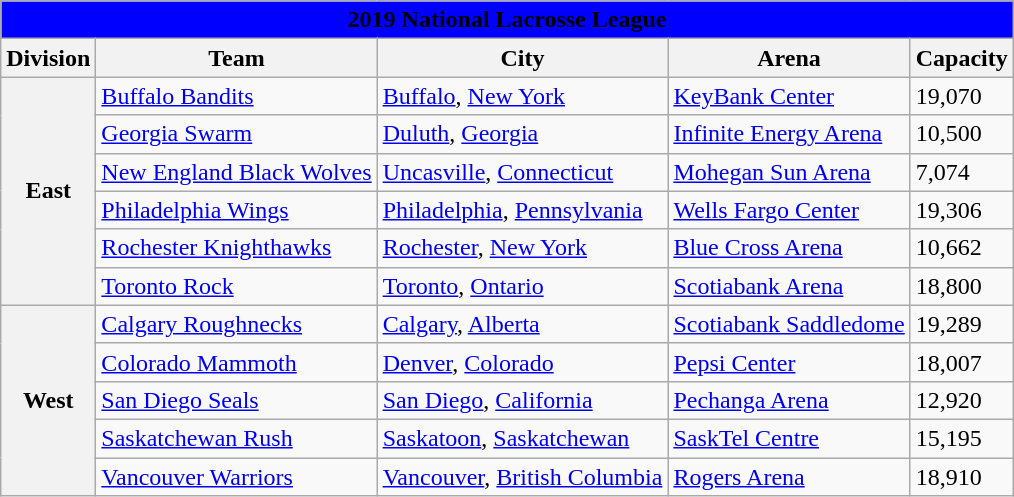<table class="wikitable" style="width:auto">
<tr>
<td bgcolor="#0000FF" align="center" colspan="6"><strong><span>2019 National Lacrosse League</span></strong></td>
</tr>
<tr>
<th>Division</th>
<th>Team</th>
<th>City</th>
<th>Arena</th>
<th>Capacity</th>
</tr>
<tr>
<th rowspan="6">East</th>
<td><a href='#'>Buffalo Bandits</a></td>
<td><a href='#'>Buffalo</a>, <a href='#'>New York</a></td>
<td><a href='#'>KeyBank Center</a></td>
<td>19,070</td>
</tr>
<tr>
<td><a href='#'>Georgia Swarm</a></td>
<td><a href='#'>Duluth</a>, <a href='#'>Georgia</a></td>
<td><a href='#'>Infinite Energy Arena</a></td>
<td>10,500</td>
</tr>
<tr>
<td><a href='#'>New England Black Wolves</a></td>
<td><a href='#'>Uncasville</a>, <a href='#'>Connecticut</a></td>
<td><a href='#'>Mohegan Sun Arena</a></td>
<td>7,074</td>
</tr>
<tr>
<td><a href='#'>Philadelphia Wings</a></td>
<td><a href='#'>Philadelphia</a>, <a href='#'>Pennsylvania</a></td>
<td><a href='#'>Wells Fargo Center</a></td>
<td>19,306</td>
</tr>
<tr>
<td><a href='#'>Rochester Knighthawks</a></td>
<td><a href='#'>Rochester</a>, <a href='#'>New York</a></td>
<td><a href='#'>Blue Cross Arena</a></td>
<td>10,662</td>
</tr>
<tr>
<td><a href='#'>Toronto Rock</a></td>
<td><a href='#'>Toronto</a>, <a href='#'>Ontario</a></td>
<td><a href='#'>Scotiabank Arena</a></td>
<td>18,800</td>
</tr>
<tr>
<th rowspan="5">West</th>
<td><a href='#'>Calgary Roughnecks</a></td>
<td><a href='#'>Calgary</a>, <a href='#'>Alberta</a></td>
<td><a href='#'>Scotiabank Saddledome</a></td>
<td>19,289</td>
</tr>
<tr>
<td><a href='#'>Colorado Mammoth</a></td>
<td><a href='#'>Denver</a>, <a href='#'>Colorado</a></td>
<td><a href='#'>Pepsi Center</a></td>
<td>18,007</td>
</tr>
<tr>
<td><a href='#'>San Diego Seals</a></td>
<td><a href='#'>San Diego</a>, <a href='#'>California</a></td>
<td><a href='#'>Pechanga Arena</a></td>
<td>12,920</td>
</tr>
<tr>
<td><a href='#'>Saskatchewan Rush</a></td>
<td><a href='#'>Saskatoon</a>, <a href='#'>Saskatchewan</a></td>
<td><a href='#'>SaskTel Centre</a></td>
<td>15,195</td>
</tr>
<tr>
<td><a href='#'>Vancouver Warriors</a></td>
<td><a href='#'>Vancouver</a>, <a href='#'>British Columbia</a></td>
<td><a href='#'>Rogers Arena</a></td>
<td>18,910</td>
</tr>
</table>
